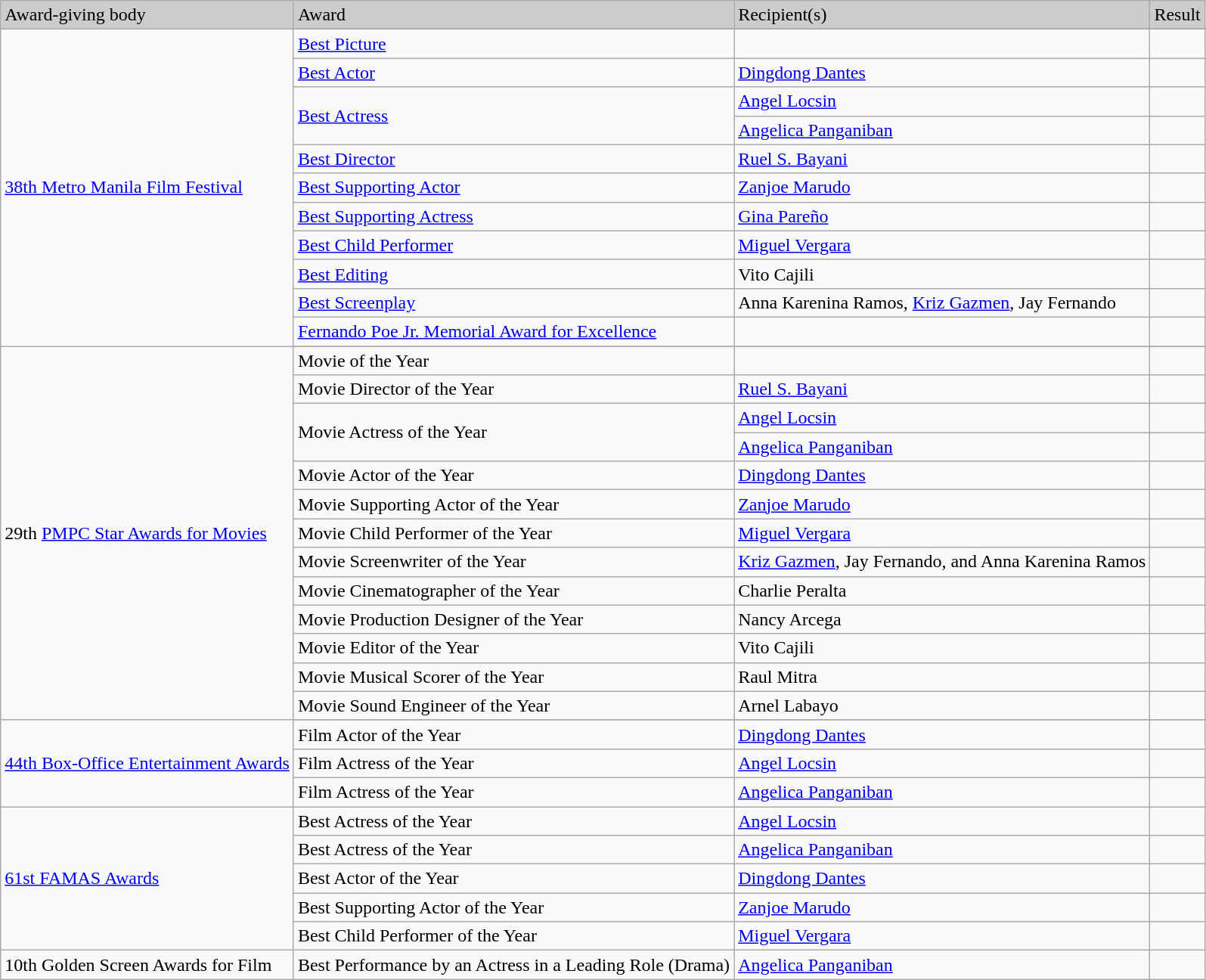<table class="wikitable" sty>
<tr bgcolor="#CCCCCC">
<td>Award-giving body</td>
<td>Award</td>
<td>Recipient(s)</td>
<td>Result</td>
</tr>
<tr>
<td rowspan="12"><a href='#'>38th Metro Manila Film Festival</a></td>
</tr>
<tr>
<td><a href='#'>Best Picture</a></td>
<td></td>
<td></td>
</tr>
<tr>
<td><a href='#'>Best Actor</a></td>
<td><a href='#'>Dingdong Dantes</a></td>
<td></td>
</tr>
<tr>
<td rowspan="2"><a href='#'>Best Actress</a></td>
<td><a href='#'>Angel Locsin</a></td>
<td></td>
</tr>
<tr>
<td><a href='#'>Angelica Panganiban</a></td>
<td></td>
</tr>
<tr>
<td><a href='#'>Best Director</a></td>
<td><a href='#'>Ruel S. Bayani</a></td>
<td></td>
</tr>
<tr>
<td><a href='#'>Best Supporting Actor</a></td>
<td><a href='#'>Zanjoe Marudo</a></td>
<td></td>
</tr>
<tr>
<td><a href='#'>Best Supporting Actress</a></td>
<td><a href='#'>Gina Pareño</a></td>
<td></td>
</tr>
<tr>
<td><a href='#'>Best Child Performer</a></td>
<td><a href='#'>Miguel Vergara</a></td>
<td></td>
</tr>
<tr>
<td><a href='#'>Best Editing</a></td>
<td>Vito Cajili</td>
<td></td>
</tr>
<tr>
<td><a href='#'>Best Screenplay</a></td>
<td>Anna Karenina Ramos, <a href='#'>Kriz Gazmen</a>, Jay Fernando</td>
<td></td>
</tr>
<tr>
<td><a href='#'>Fernando Poe Jr. Memorial Award for Excellence</a></td>
<td></td>
<td></td>
</tr>
<tr>
<td rowspan="14">29th <a href='#'>PMPC Star Awards for Movies</a></td>
</tr>
<tr>
<td>Movie of the Year</td>
<td></td>
<td></td>
</tr>
<tr>
<td>Movie Director of the Year</td>
<td><a href='#'>Ruel S. Bayani</a></td>
<td></td>
</tr>
<tr>
<td rowspan="2">Movie Actress of the Year</td>
<td><a href='#'>Angel Locsin</a></td>
<td></td>
</tr>
<tr>
<td><a href='#'>Angelica Panganiban</a></td>
<td></td>
</tr>
<tr>
<td>Movie Actor of the Year</td>
<td><a href='#'>Dingdong Dantes</a></td>
<td></td>
</tr>
<tr>
<td>Movie Supporting Actor of the Year</td>
<td><a href='#'>Zanjoe Marudo</a></td>
<td></td>
</tr>
<tr>
<td>Movie Child Performer of the Year</td>
<td><a href='#'>Miguel Vergara</a></td>
<td></td>
</tr>
<tr>
<td>Movie Screenwriter of the Year</td>
<td><a href='#'>Kriz Gazmen</a>, Jay Fernando, and Anna Karenina Ramos</td>
<td></td>
</tr>
<tr>
<td>Movie Cinematographer of the Year</td>
<td>Charlie Peralta</td>
<td></td>
</tr>
<tr>
<td>Movie Production Designer of the Year</td>
<td>Nancy Arcega</td>
<td></td>
</tr>
<tr>
<td>Movie Editor of the Year</td>
<td>Vito Cajili</td>
<td></td>
</tr>
<tr>
<td>Movie Musical Scorer of the Year</td>
<td>Raul Mitra</td>
<td></td>
</tr>
<tr>
<td>Movie Sound Engineer of the Year</td>
<td>Arnel Labayo</td>
<td></td>
</tr>
<tr>
<td rowspan="4"><a href='#'>44th Box-Office Entertainment Awards</a></td>
</tr>
<tr>
<td>Film Actor of the Year</td>
<td><a href='#'>Dingdong Dantes</a></td>
<td></td>
</tr>
<tr>
<td>Film Actress of the Year</td>
<td><a href='#'>Angel Locsin</a></td>
<td></td>
</tr>
<tr>
<td>Film Actress of the Year</td>
<td><a href='#'>Angelica Panganiban</a></td>
<td></td>
</tr>
<tr>
<td rowspan="5"><a href='#'>61st FAMAS Awards</a></td>
<td>Best Actress of the Year</td>
<td><a href='#'>Angel Locsin</a></td>
<td></td>
</tr>
<tr>
<td>Best Actress of the Year</td>
<td><a href='#'>Angelica Panganiban</a></td>
<td></td>
</tr>
<tr>
<td>Best Actor of the Year</td>
<td><a href='#'>Dingdong Dantes</a></td>
<td></td>
</tr>
<tr>
<td>Best Supporting Actor of the Year</td>
<td><a href='#'>Zanjoe Marudo</a></td>
<td></td>
</tr>
<tr>
<td>Best Child Performer of the Year</td>
<td><a href='#'>Miguel Vergara</a></td>
<td></td>
</tr>
<tr>
<td>10th Golden Screen Awards for Film</td>
<td>Best Performance by an Actress in a Leading Role (Drama)</td>
<td><a href='#'>Angelica Panganiban</a></td>
<td></td>
</tr>
</table>
